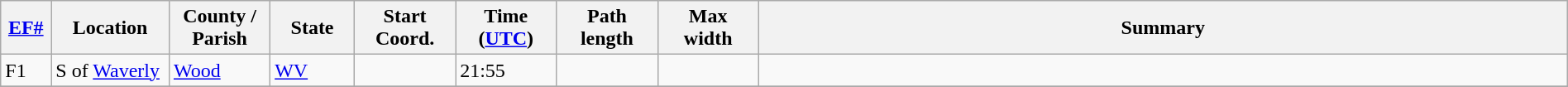<table class="wikitable sortable" style="width:100%;">
<tr>
<th scope="col"  style="width:3%; text-align:center;"><a href='#'>EF#</a></th>
<th scope="col"  style="width:7%; text-align:center;" class="unsortable">Location</th>
<th scope="col"  style="width:6%; text-align:center;" class="unsortable">County / Parish</th>
<th scope="col"  style="width:5%; text-align:center;">State</th>
<th scope="col"  style="width:6%; text-align:center;">Start Coord.</th>
<th scope="col"  style="width:6%; text-align:center;">Time (<a href='#'>UTC</a>)</th>
<th scope="col"  style="width:6%; text-align:center;">Path length</th>
<th scope="col"  style="width:6%; text-align:center;">Max width</th>
<th scope="col" class="unsortable" style="width:48%; text-align:center;">Summary</th>
</tr>
<tr>
<td bgcolor=>F1</td>
<td>S of <a href='#'>Waverly</a></td>
<td><a href='#'>Wood</a></td>
<td><a href='#'>WV</a></td>
<td></td>
<td>21:55</td>
<td></td>
<td></td>
<td></td>
</tr>
<tr>
</tr>
</table>
